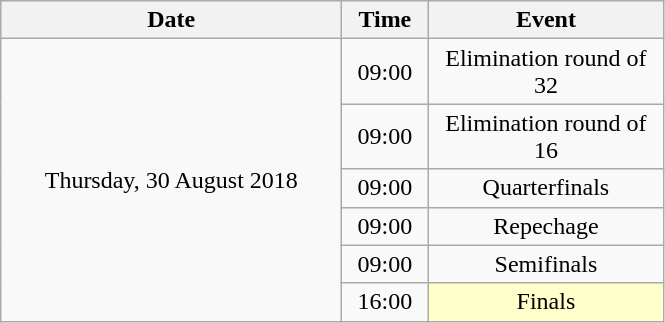<table class = "wikitable" style="text-align:center;">
<tr>
<th width=220>Date</th>
<th width=50>Time</th>
<th width=150>Event</th>
</tr>
<tr>
<td rowspan=6>Thursday, 30 August 2018</td>
<td>09:00</td>
<td>Elimination round of 32</td>
</tr>
<tr>
<td>09:00</td>
<td>Elimination round of 16</td>
</tr>
<tr>
<td>09:00</td>
<td>Quarterfinals</td>
</tr>
<tr>
<td>09:00</td>
<td>Repechage</td>
</tr>
<tr>
<td>09:00</td>
<td>Semifinals</td>
</tr>
<tr>
<td>16:00</td>
<td bgcolor=ffffcc>Finals</td>
</tr>
</table>
